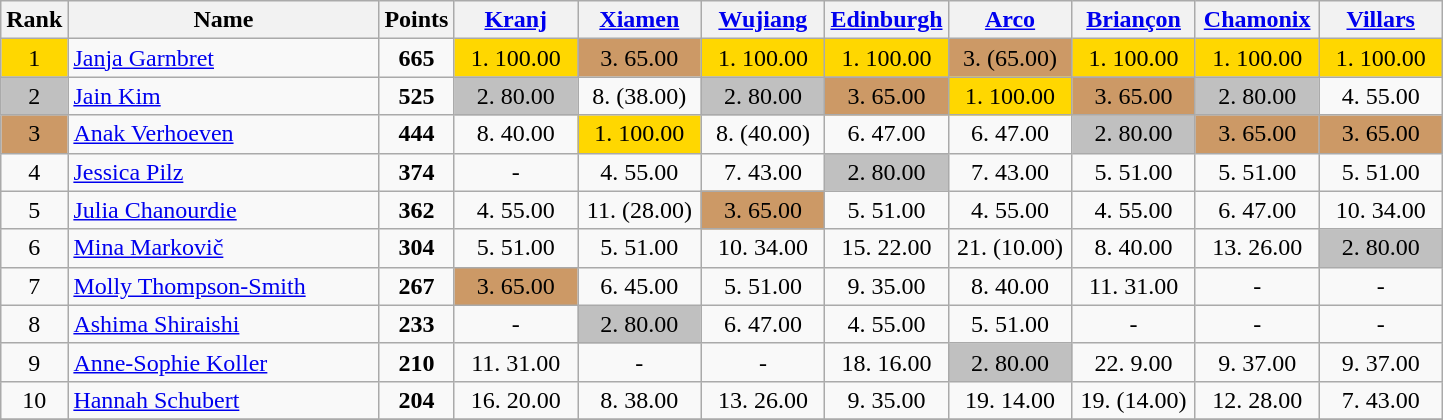<table class="wikitable sortable">
<tr>
<th>Rank</th>
<th width = "200">Name</th>
<th>Points</th>
<th width = "75" data-sort-type="number"><a href='#'>Kranj</a></th>
<th width = "75" data-sort-type="number"><a href='#'>Xiamen</a></th>
<th width = "75" data-sort-type="number"><a href='#'>Wujiang</a></th>
<th width = "75" data-sort-type="number"><a href='#'>Edinburgh</a></th>
<th width = "75" data-sort-type="number"><a href='#'>Arco</a></th>
<th width = "75" data-sort-type="number"><a href='#'>Briançon</a></th>
<th width = "75" data-sort-type="number"><a href='#'>Chamonix</a></th>
<th width = "75" data-sort-type="number"><a href='#'>Villars</a></th>
</tr>
<tr>
<td align="center" style="background: gold">1</td>
<td> <a href='#'>Janja Garnbret</a></td>
<td align="center"><strong>665</strong></td>
<td align="center" style="background: gold">1. 100.00</td>
<td align="center" style="background: #cc9966">3. 65.00</td>
<td align="center" style="background: gold">1. 100.00</td>
<td align="center" style="background: gold">1. 100.00</td>
<td align="center" style="background: #cc9966">3. (65.00)</td>
<td align="center" style="background: gold">1. 100.00</td>
<td align="center" style="background: gold">1. 100.00</td>
<td align="center" style="background: gold">1. 100.00</td>
</tr>
<tr>
<td align="center" style="background: silver">2</td>
<td> <a href='#'>Jain Kim</a></td>
<td align="center"><strong>525</strong></td>
<td align="center" style="background: silver">2. 80.00</td>
<td align="center">8. (38.00)</td>
<td align="center" style="background: silver">2. 80.00</td>
<td align="center" style="background: #cc9966">3. 65.00</td>
<td align="center" style="background: gold">1. 100.00</td>
<td align="center" style="background: #cc9966">3. 65.00</td>
<td align="center" style="background: silver">2. 80.00</td>
<td align="center">4. 55.00</td>
</tr>
<tr>
<td align="center" style="background: #cc9966">3</td>
<td> <a href='#'>Anak Verhoeven</a></td>
<td align="center"><strong>444</strong></td>
<td align="center">8. 40.00</td>
<td align="center" style="background: gold">1. 100.00</td>
<td align="center">8. (40.00)</td>
<td align="center">6. 47.00</td>
<td align="center">6. 47.00</td>
<td align="center" style="background: silver">2. 80.00</td>
<td align="center" style="background: #cc9966">3. 65.00</td>
<td align="center" style="background: #cc9966">3. 65.00</td>
</tr>
<tr>
<td align="center">4</td>
<td> <a href='#'>Jessica Pilz</a></td>
<td align="center"><strong>374</strong></td>
<td align="center">-</td>
<td align="center">4. 55.00</td>
<td align="center">7. 43.00</td>
<td align="center" style="background: silver">2. 80.00</td>
<td align="center">7. 43.00</td>
<td align="center">5. 51.00</td>
<td align="center">5. 51.00</td>
<td align="center">5. 51.00</td>
</tr>
<tr>
<td align="center">5</td>
<td> <a href='#'>Julia Chanourdie</a></td>
<td align="center"><strong>362</strong></td>
<td align="center">4. 55.00</td>
<td align="center">11. (28.00)</td>
<td align="center" style="background: #cc9966">3. 65.00</td>
<td align="center">5. 51.00</td>
<td align="center">4. 55.00</td>
<td align="center">4. 55.00</td>
<td align="center">6. 47.00</td>
<td align="center">10. 34.00</td>
</tr>
<tr>
<td align="center">6</td>
<td> <a href='#'>Mina Markovič</a></td>
<td align="center"><strong>304</strong></td>
<td align="center">5. 51.00</td>
<td align="center">5. 51.00</td>
<td align="center">10. 34.00</td>
<td align="center">15. 22.00</td>
<td align="center">21. (10.00)</td>
<td align="center">8. 40.00</td>
<td align="center">13. 26.00</td>
<td align="center" style="background: silver">2. 80.00</td>
</tr>
<tr>
<td align="center">7</td>
<td> <a href='#'>Molly Thompson-Smith</a></td>
<td align="center"><strong>267</strong></td>
<td align="center" style="background: #cc9966">3. 65.00</td>
<td align="center">6. 45.00</td>
<td align="center">5. 51.00</td>
<td align="center">9. 35.00</td>
<td align="center">8. 40.00</td>
<td align="center">11. 31.00</td>
<td align="center">-</td>
<td align="center">-</td>
</tr>
<tr>
<td align="center">8</td>
<td> <a href='#'>Ashima Shiraishi</a></td>
<td align="center"><strong>233</strong></td>
<td align="center">-</td>
<td align="center" style="background: silver">2. 80.00</td>
<td align="center">6. 47.00</td>
<td align="center">4. 55.00</td>
<td align="center">5. 51.00</td>
<td align="center">-</td>
<td align="center">-</td>
<td align="center">-</td>
</tr>
<tr>
<td align="center">9</td>
<td> <a href='#'>Anne-Sophie Koller</a></td>
<td align="center"><strong>210</strong></td>
<td align="center">11. 31.00</td>
<td align="center">-</td>
<td align="center">-</td>
<td align="center">18. 16.00</td>
<td align="center" style="background: silver">2. 80.00</td>
<td align="center">22. 9.00</td>
<td align="center">9. 37.00</td>
<td align="center">9. 37.00</td>
</tr>
<tr>
<td align="center">10</td>
<td> <a href='#'>Hannah Schubert</a></td>
<td align="center"><strong>204</strong></td>
<td align="center">16. 20.00</td>
<td align="center">8. 38.00</td>
<td align="center">13. 26.00</td>
<td align="center">9. 35.00</td>
<td align="center">19. 14.00</td>
<td align="center">19. (14.00)</td>
<td align="center">12. 28.00</td>
<td align="center">7. 43.00</td>
</tr>
<tr>
</tr>
</table>
